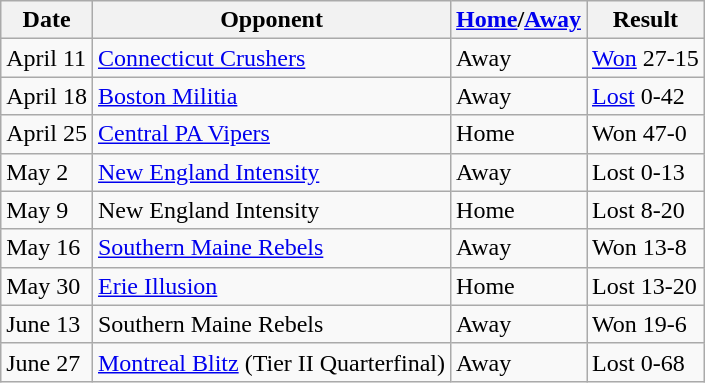<table class="wikitable">
<tr>
<th>Date</th>
<th>Opponent</th>
<th><a href='#'>Home</a>/<a href='#'>Away</a></th>
<th>Result</th>
</tr>
<tr>
<td>April 11</td>
<td><a href='#'>Connecticut Crushers</a></td>
<td>Away</td>
<td><a href='#'>Won</a> 27-15</td>
</tr>
<tr>
<td>April 18</td>
<td><a href='#'>Boston Militia</a></td>
<td>Away</td>
<td><a href='#'>Lost</a> 0-42</td>
</tr>
<tr>
<td>April 25</td>
<td><a href='#'>Central PA Vipers</a></td>
<td>Home</td>
<td>Won 47-0</td>
</tr>
<tr>
<td>May 2</td>
<td><a href='#'>New England Intensity</a></td>
<td>Away</td>
<td>Lost 0-13</td>
</tr>
<tr>
<td>May 9</td>
<td>New England Intensity</td>
<td>Home</td>
<td>Lost 8-20</td>
</tr>
<tr>
<td>May 16</td>
<td><a href='#'>Southern Maine Rebels</a></td>
<td>Away</td>
<td>Won 13-8</td>
</tr>
<tr>
<td>May 30</td>
<td><a href='#'>Erie Illusion</a></td>
<td>Home</td>
<td>Lost 13-20</td>
</tr>
<tr>
<td>June 13</td>
<td>Southern Maine Rebels</td>
<td>Away</td>
<td>Won 19-6</td>
</tr>
<tr>
<td>June 27</td>
<td><a href='#'>Montreal Blitz</a> (Tier II Quarterfinal)</td>
<td>Away</td>
<td>Lost 0-68</td>
</tr>
</table>
